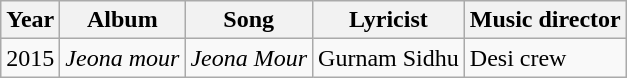<table class="wikitable sortable">
<tr>
<th>Year</th>
<th>Album</th>
<th>Song</th>
<th>Lyricist</th>
<th>Music director</th>
</tr>
<tr>
<td>2015</td>
<td><em>Jeona mour</em></td>
<td><em>Jeona Mour</em></td>
<td>Gurnam Sidhu</td>
<td>Desi crew</td>
</tr>
</table>
